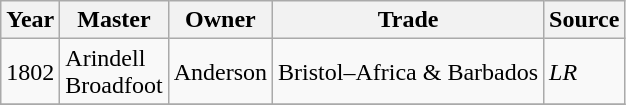<table class=" wikitable">
<tr>
<th>Year</th>
<th>Master</th>
<th>Owner</th>
<th>Trade</th>
<th>Source</th>
</tr>
<tr>
<td>1802</td>
<td>Arindell<br>Broadfoot</td>
<td>Anderson</td>
<td>Bristol–Africa & Barbados</td>
<td><em>LR</em></td>
</tr>
<tr>
</tr>
</table>
